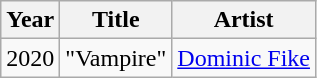<table class="wikitable sortable">
<tr>
<th>Year</th>
<th>Title</th>
<th>Artist</th>
</tr>
<tr>
<td>2020</td>
<td>"Vampire"</td>
<td><a href='#'>Dominic Fike</a></td>
</tr>
</table>
